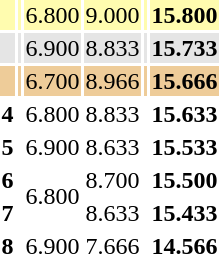<table>
<tr style="background:#fffcaf;">
<th scope=row style="text-align:center"></th>
<td style="text-align:left;"></td>
<td>6.800</td>
<td>9.000</td>
<td></td>
<td><strong>15.800</strong></td>
</tr>
<tr style="background:#e5e5e5;">
<th scope=row style="text-align:center"></th>
<td style="text-align:left;"></td>
<td>6.900</td>
<td>8.833</td>
<td></td>
<td><strong>15.733</strong></td>
</tr>
<tr style="background:#ec9;">
<th scope=row style="text-align:center"></th>
<td style="text-align:left;"></td>
<td>6.700</td>
<td>8.966</td>
<td></td>
<td><strong>15.666</strong></td>
</tr>
<tr>
<th scope=row style="text-align:center">4</th>
<td style="text-align:left;"></td>
<td>6.800</td>
<td>8.833</td>
<td></td>
<td><strong>15.633</strong></td>
</tr>
<tr>
<th scope=row style="text-align:center">5</th>
<td style="text-align:left;"></td>
<td>6.900</td>
<td>8.633</td>
<td></td>
<td><strong>15.533</strong></td>
</tr>
<tr>
<th scope=row style="text-align:center">6</th>
<td style="text-align:left;"></td>
<td rowspan=2>6.800</td>
<td>8.700</td>
<td></td>
<td><strong>15.500</strong></td>
</tr>
<tr>
<th scope=row style="text-align:center">7</th>
<td style="text-align:left;"></td>
<td>8.633</td>
<td></td>
<td><strong>15.433</strong></td>
</tr>
<tr>
<th scope=row style="text-align:center">8</th>
<td style="text-align:left;"></td>
<td>6.900</td>
<td>7.666</td>
<td></td>
<td><strong>14.566</strong></td>
</tr>
</table>
